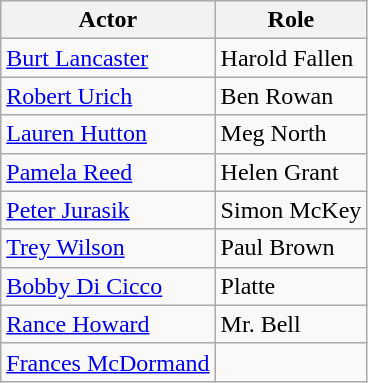<table class="wikitable">
<tr>
<th>Actor</th>
<th>Role</th>
</tr>
<tr>
<td><a href='#'>Burt Lancaster</a></td>
<td>Harold Fallen</td>
</tr>
<tr>
<td><a href='#'>Robert Urich</a></td>
<td>Ben Rowan</td>
</tr>
<tr>
<td><a href='#'>Lauren Hutton</a></td>
<td>Meg North</td>
</tr>
<tr>
<td><a href='#'>Pamela Reed</a></td>
<td>Helen Grant</td>
</tr>
<tr>
<td><a href='#'>Peter Jurasik</a></td>
<td>Simon McKey</td>
</tr>
<tr>
<td><a href='#'>Trey Wilson</a></td>
<td>Paul Brown</td>
</tr>
<tr>
<td><a href='#'>Bobby Di Cicco</a></td>
<td>Platte</td>
</tr>
<tr>
<td><a href='#'>Rance Howard</a></td>
<td>Mr. Bell</td>
</tr>
<tr>
<td><a href='#'>Frances McDormand</a></td>
<td></td>
</tr>
</table>
